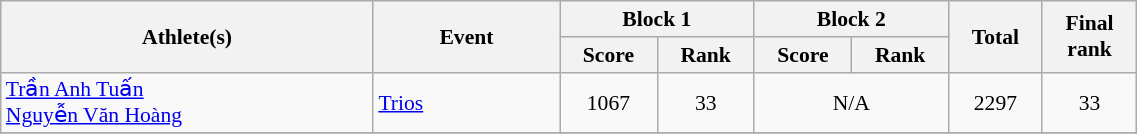<table class="wikitable" width="60%" style="text-align:center; font-size:90%">
<tr>
<th rowspan=2 width="20%">Athlete(s)</th>
<th rowspan=2 width="10%">Event</th>
<th colspan=2 width="10%">Block 1</th>
<th colspan=2 width="10%">Block 2</th>
<th rowspan=2 width="5%">Total</th>
<th rowspan=2 width="5%">Final rank</th>
</tr>
<tr>
<th width="5%">Score</th>
<th width="5%">Rank</th>
<th width="5%">Score</th>
<th width="5%">Rank</th>
</tr>
<tr align=center>
<td align=left><a href='#'>Trần Anh Tuấn</a><br><a href='#'>Nguyễn Văn Hoàng</a></td>
<td align=left rowspan="1"><a href='#'>Trios</a></td>
<td>1067</td>
<td>33</td>
<td colspan="2">N/A</td>
<td>2297</td>
<td>33</td>
</tr>
<tr align=center>
</tr>
</table>
